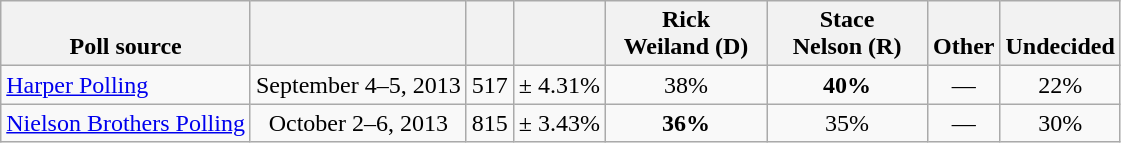<table class="wikitable" style="text-align:center">
<tr valign= bottom>
<th>Poll source</th>
<th></th>
<th></th>
<th></th>
<th style="width:100px;">Rick<br>Weiland (D)</th>
<th style="width:100px;">Stace<br>Nelson (R)</th>
<th>Other</th>
<th>Undecided</th>
</tr>
<tr>
<td align=left><a href='#'>Harper Polling</a></td>
<td>September 4–5, 2013</td>
<td>517</td>
<td>± 4.31%</td>
<td>38%</td>
<td><strong>40%</strong></td>
<td>—</td>
<td>22%</td>
</tr>
<tr>
<td align=left><a href='#'>Nielson Brothers Polling</a></td>
<td>October 2–6, 2013</td>
<td>815</td>
<td>± 3.43%</td>
<td><strong>36%</strong></td>
<td>35%</td>
<td>—</td>
<td>30%</td>
</tr>
</table>
